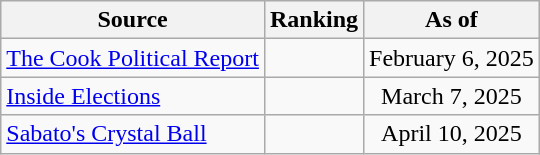<table class="wikitable" style="text-align:center">
<tr>
<th>Source</th>
<th>Ranking</th>
<th>As of</th>
</tr>
<tr>
<td align=left><a href='#'>The Cook Political Report</a></td>
<td></td>
<td>February 6, 2025</td>
</tr>
<tr>
<td align=left><a href='#'>Inside Elections</a></td>
<td></td>
<td>March 7, 2025</td>
</tr>
<tr>
<td align=left><a href='#'>Sabato's Crystal Ball</a></td>
<td></td>
<td>April 10, 2025</td>
</tr>
</table>
